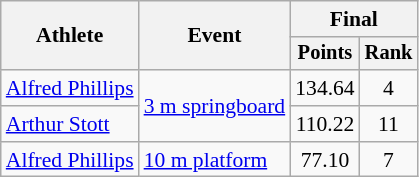<table class="wikitable" style="font-size:90%;">
<tr>
<th rowspan=2>Athlete</th>
<th rowspan=2>Event</th>
<th colspan=2>Final</th>
</tr>
<tr style="font-size:95%">
<th>Points</th>
<th>Rank</th>
</tr>
<tr align=center>
<td align=left><a href='#'>Alfred Phillips</a></td>
<td align=left rowspan=2><a href='#'>3 m springboard</a></td>
<td>134.64</td>
<td>4</td>
</tr>
<tr align=center>
<td align=left><a href='#'>Arthur Stott</a></td>
<td>110.22</td>
<td>11</td>
</tr>
<tr align=center>
<td align=left><a href='#'>Alfred Phillips</a></td>
<td align=left><a href='#'>10 m platform</a></td>
<td>77.10</td>
<td>7</td>
</tr>
</table>
